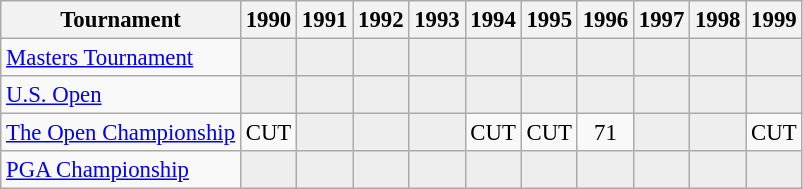<table class="wikitable" style="font-size:95%;text-align:center;">
<tr>
<th>Tournament</th>
<th>1990</th>
<th>1991</th>
<th>1992</th>
<th>1993</th>
<th>1994</th>
<th>1995</th>
<th>1996</th>
<th>1997</th>
<th>1998</th>
<th>1999</th>
</tr>
<tr>
<td align=left><a href='#'>Masters Tournament</a></td>
<td style="background:#eeeeee;"></td>
<td style="background:#eeeeee;"></td>
<td style="background:#eeeeee;"></td>
<td style="background:#eeeeee;"></td>
<td style="background:#eeeeee;"></td>
<td style="background:#eeeeee;"></td>
<td style="background:#eeeeee;"></td>
<td style="background:#eeeeee;"></td>
<td style="background:#eeeeee;"></td>
<td style="background:#eeeeee;"></td>
</tr>
<tr>
<td align=left><a href='#'>U.S. Open</a></td>
<td style="background:#eeeeee;"></td>
<td style="background:#eeeeee;"></td>
<td style="background:#eeeeee;"></td>
<td style="background:#eeeeee;"></td>
<td style="background:#eeeeee;"></td>
<td style="background:#eeeeee;"></td>
<td style="background:#eeeeee;"></td>
<td style="background:#eeeeee;"></td>
<td style="background:#eeeeee;"></td>
<td style="background:#eeeeee;"></td>
</tr>
<tr>
<td align=left><a href='#'>The Open Championship</a></td>
<td>CUT</td>
<td style="background:#eeeeee;"></td>
<td style="background:#eeeeee;"></td>
<td style="background:#eeeeee;"></td>
<td>CUT</td>
<td>CUT</td>
<td>71</td>
<td style="background:#eeeeee;"></td>
<td style="background:#eeeeee;"></td>
<td>CUT</td>
</tr>
<tr>
<td align=left><a href='#'>PGA Championship</a></td>
<td style="background:#eeeeee;"></td>
<td style="background:#eeeeee;"></td>
<td style="background:#eeeeee;"></td>
<td style="background:#eeeeee;"></td>
<td style="background:#eeeeee;"></td>
<td style="background:#eeeeee;"></td>
<td style="background:#eeeeee;"></td>
<td style="background:#eeeeee;"></td>
<td style="background:#eeeeee;"></td>
<td style="background:#eeeeee;"></td>
</tr>
</table>
